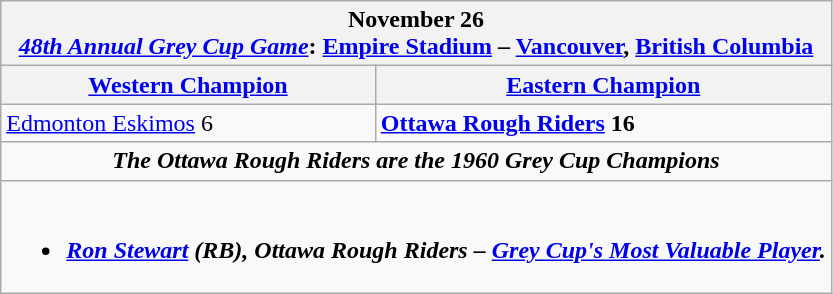<table class="wikitable" valign="top">
<tr>
<th colspan="2">November 26<br><a href='#'><em>48th Annual Grey Cup Game</em></a>: <a href='#'>Empire Stadium</a> – <a href='#'>Vancouver</a>, <a href='#'>British Columbia</a></th>
</tr>
<tr>
<th><a href='#'>Western Champion</a></th>
<th><a href='#'>Eastern Champion</a></th>
</tr>
<tr>
<td><a href='#'>Edmonton Eskimos</a> 6</td>
<td><strong><a href='#'>Ottawa Rough Riders</a> 16</strong></td>
</tr>
<tr>
<td colspan="2" align="center"><strong><em>The Ottawa Rough Riders are the 1960 Grey Cup Champions</em></strong></td>
</tr>
<tr>
<td colspan="2" align="center"><br><ul><li><strong><em><a href='#'>Ron Stewart</a> (RB), Ottawa Rough Riders – <a href='#'>Grey Cup's Most Valuable Player</a>.</em></strong></li></ul></td>
</tr>
</table>
